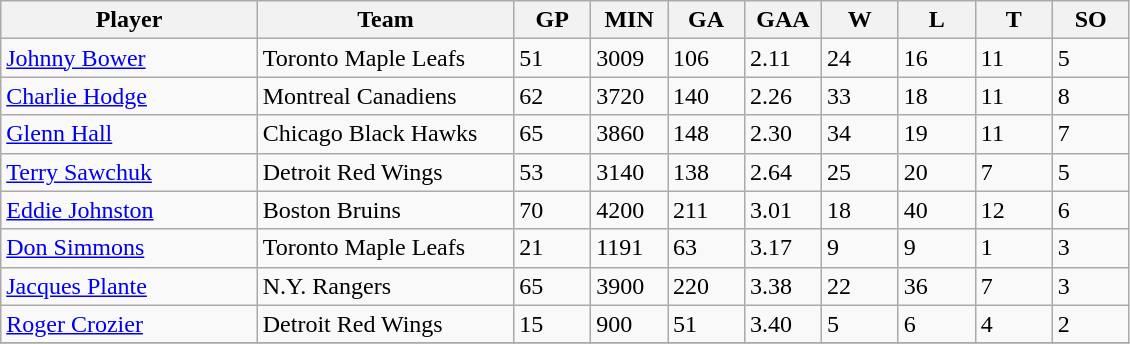<table class="wikitable">
<tr>
<th bgcolor="#DDDDFF" width="20%">Player</th>
<th bgcolor="#DDDDFF" width="20%">Team</th>
<th bgcolor="#DDDDFF" width="6%">GP</th>
<th bgcolor="#DDDDFF" width="6%">MIN</th>
<th bgcolor="#DDDDFF" width="6%">GA</th>
<th bgcolor="#DDDDFF" width="6%">GAA</th>
<th bgcolor="#DDDDFF" width="6%">W</th>
<th bgcolor="#DDDDFF" width="6%">L</th>
<th bgcolor="#DDDDFF" width="6%">T</th>
<th bgcolor="#DDDDFF" width="6%">SO</th>
</tr>
<tr>
<td><a href='#'>Johnny Bower</a></td>
<td>Toronto Maple Leafs</td>
<td>51</td>
<td>3009</td>
<td>106</td>
<td>2.11</td>
<td>24</td>
<td>16</td>
<td>11</td>
<td>5</td>
</tr>
<tr>
<td><a href='#'>Charlie Hodge</a></td>
<td>Montreal Canadiens</td>
<td>62</td>
<td>3720</td>
<td>140</td>
<td>2.26</td>
<td>33</td>
<td>18</td>
<td>11</td>
<td>8</td>
</tr>
<tr>
<td><a href='#'>Glenn Hall</a></td>
<td>Chicago Black Hawks</td>
<td>65</td>
<td>3860</td>
<td>148</td>
<td>2.30</td>
<td>34</td>
<td>19</td>
<td>11</td>
<td>7</td>
</tr>
<tr>
<td><a href='#'>Terry Sawchuk</a></td>
<td>Detroit Red Wings</td>
<td>53</td>
<td>3140</td>
<td>138</td>
<td>2.64</td>
<td>25</td>
<td>20</td>
<td>7</td>
<td>5</td>
</tr>
<tr>
<td><a href='#'>Eddie Johnston</a></td>
<td>Boston Bruins</td>
<td>70</td>
<td>4200</td>
<td>211</td>
<td>3.01</td>
<td>18</td>
<td>40</td>
<td>12</td>
<td>6</td>
</tr>
<tr>
<td><a href='#'>Don Simmons</a></td>
<td>Toronto Maple Leafs</td>
<td>21</td>
<td>1191</td>
<td>63</td>
<td>3.17</td>
<td>9</td>
<td>9</td>
<td>1</td>
<td>3</td>
</tr>
<tr>
<td><a href='#'>Jacques Plante</a></td>
<td>N.Y. Rangers</td>
<td>65</td>
<td>3900</td>
<td>220</td>
<td>3.38</td>
<td>22</td>
<td>36</td>
<td>7</td>
<td>3</td>
</tr>
<tr>
<td><a href='#'>Roger Crozier</a></td>
<td>Detroit Red Wings</td>
<td>15</td>
<td>900</td>
<td>51</td>
<td>3.40</td>
<td>5</td>
<td>6</td>
<td>4</td>
<td>2</td>
</tr>
<tr>
</tr>
</table>
